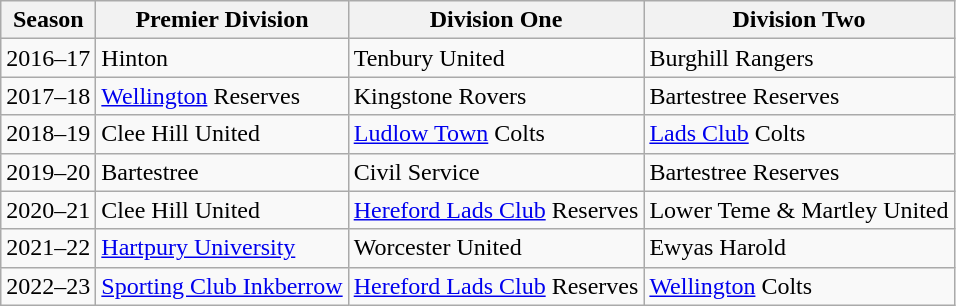<table class="wikitable">
<tr>
<th>Season</th>
<th>Premier Division</th>
<th>Division One</th>
<th>Division Two</th>
</tr>
<tr>
<td>2016–17</td>
<td>Hinton</td>
<td>Tenbury United</td>
<td>Burghill Rangers</td>
</tr>
<tr>
<td>2017–18</td>
<td><a href='#'>Wellington</a> Reserves</td>
<td>Kingstone Rovers</td>
<td>Bartestree Reserves</td>
</tr>
<tr>
<td>2018–19</td>
<td>Clee Hill United</td>
<td><a href='#'>Ludlow Town</a> Colts</td>
<td><a href='#'>Lads Club</a> Colts</td>
</tr>
<tr>
<td>2019–20</td>
<td>Bartestree</td>
<td>Civil Service</td>
<td>Bartestree Reserves</td>
</tr>
<tr>
<td>2020–21</td>
<td>Clee Hill United</td>
<td><a href='#'>Hereford Lads Club</a> Reserves</td>
<td>Lower Teme & Martley United</td>
</tr>
<tr>
<td>2021–22</td>
<td><a href='#'>Hartpury University</a></td>
<td>Worcester United</td>
<td>Ewyas Harold</td>
</tr>
<tr>
<td>2022–23</td>
<td><a href='#'>Sporting Club Inkberrow</a></td>
<td><a href='#'>Hereford Lads Club</a> Reserves</td>
<td><a href='#'>Wellington</a> Colts</td>
</tr>
</table>
